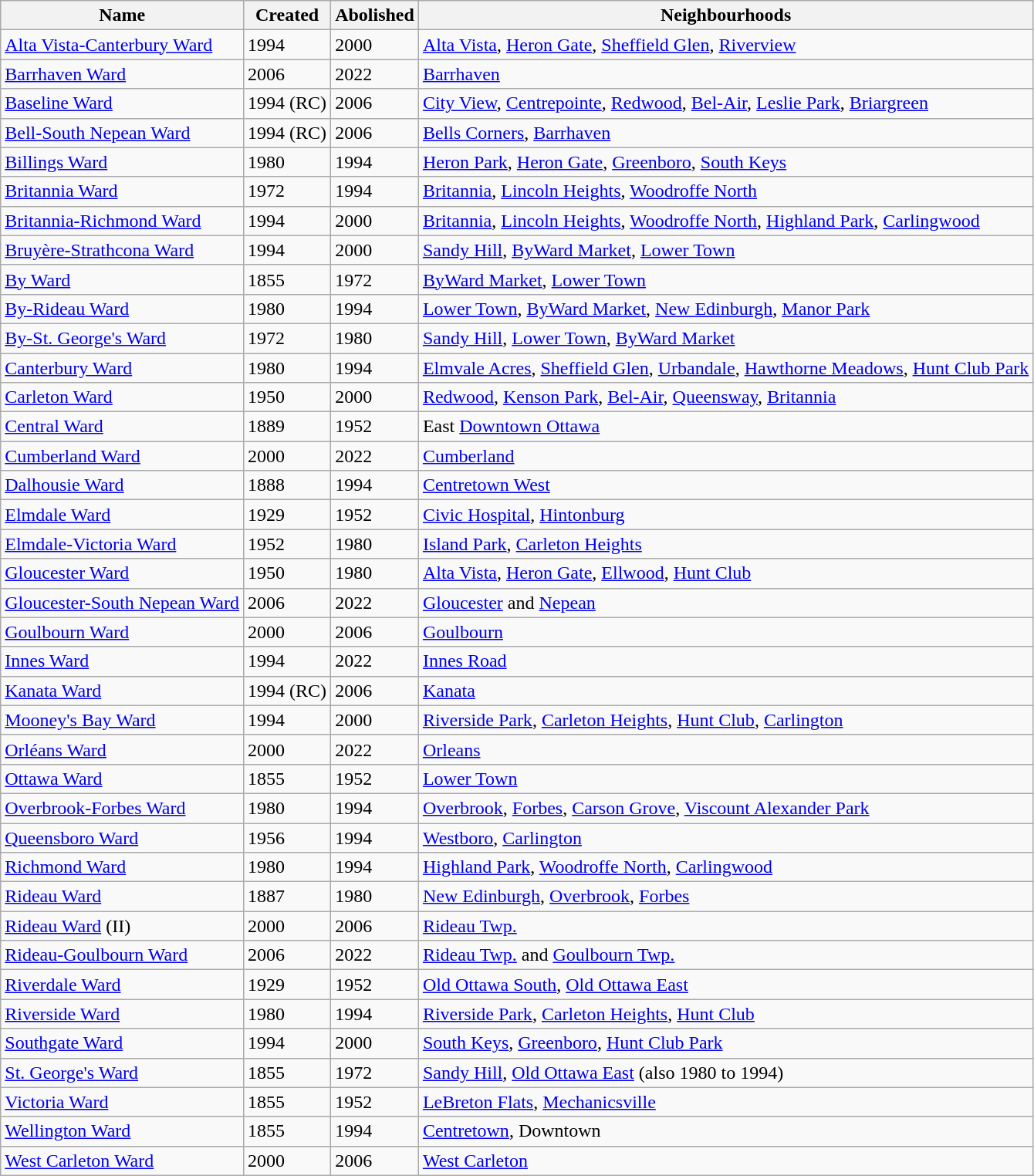<table class="wikitable">
<tr>
<th>Name</th>
<th>Created</th>
<th>Abolished</th>
<th>Neighbourhoods</th>
</tr>
<tr>
<td><a href='#'>Alta Vista-Canterbury Ward</a></td>
<td>1994</td>
<td>2000</td>
<td><a href='#'>Alta Vista</a>, <a href='#'>Heron Gate</a>, <a href='#'>Sheffield Glen</a>, <a href='#'>Riverview</a></td>
</tr>
<tr>
<td><a href='#'>Barrhaven Ward</a></td>
<td>2006</td>
<td>2022</td>
<td><a href='#'>Barrhaven</a></td>
</tr>
<tr>
<td><a href='#'>Baseline Ward</a></td>
<td>1994 (RC)</td>
<td>2006</td>
<td><a href='#'>City View</a>, <a href='#'>Centrepointe</a>, <a href='#'>Redwood</a>, <a href='#'>Bel-Air</a>, <a href='#'>Leslie Park</a>, <a href='#'>Briargreen</a></td>
</tr>
<tr>
<td><a href='#'>Bell-South Nepean Ward</a></td>
<td>1994 (RC)</td>
<td>2006</td>
<td><a href='#'>Bells Corners</a>, <a href='#'>Barrhaven</a></td>
</tr>
<tr>
<td><a href='#'>Billings Ward</a></td>
<td>1980</td>
<td>1994</td>
<td><a href='#'>Heron Park</a>, <a href='#'>Heron Gate</a>, <a href='#'>Greenboro</a>, <a href='#'>South Keys</a></td>
</tr>
<tr>
<td><a href='#'>Britannia Ward</a></td>
<td>1972</td>
<td>1994</td>
<td><a href='#'>Britannia</a>, <a href='#'>Lincoln Heights</a>, <a href='#'>Woodroffe North</a></td>
</tr>
<tr>
<td><a href='#'>Britannia-Richmond Ward</a></td>
<td>1994</td>
<td>2000</td>
<td><a href='#'>Britannia</a>, <a href='#'>Lincoln Heights</a>, <a href='#'>Woodroffe North</a>, <a href='#'>Highland Park</a>, <a href='#'>Carlingwood</a></td>
</tr>
<tr>
<td><a href='#'>Bruyère-Strathcona Ward</a></td>
<td>1994</td>
<td>2000</td>
<td><a href='#'>Sandy Hill</a>, <a href='#'>ByWard Market</a>, <a href='#'>Lower Town</a></td>
</tr>
<tr>
<td><a href='#'>By Ward</a></td>
<td>1855</td>
<td>1972</td>
<td><a href='#'>ByWard Market</a>, <a href='#'>Lower Town</a></td>
</tr>
<tr>
<td><a href='#'>By-Rideau Ward</a></td>
<td>1980</td>
<td>1994</td>
<td><a href='#'>Lower Town</a>, <a href='#'>ByWard Market</a>, <a href='#'>New Edinburgh</a>, <a href='#'>Manor Park</a></td>
</tr>
<tr>
<td><a href='#'>By-St. George's Ward</a></td>
<td>1972</td>
<td>1980</td>
<td><a href='#'>Sandy Hill</a>, <a href='#'>Lower Town</a>, <a href='#'>ByWard Market</a></td>
</tr>
<tr>
<td><a href='#'>Canterbury Ward</a></td>
<td>1980</td>
<td>1994</td>
<td><a href='#'>Elmvale Acres</a>, <a href='#'>Sheffield Glen</a>, <a href='#'>Urbandale</a>, <a href='#'>Hawthorne Meadows</a>, <a href='#'>Hunt Club Park</a></td>
</tr>
<tr>
<td><a href='#'>Carleton Ward</a></td>
<td>1950</td>
<td>2000</td>
<td><a href='#'>Redwood</a>, <a href='#'>Kenson Park</a>, <a href='#'>Bel-Air</a>, <a href='#'>Queensway</a>, <a href='#'>Britannia</a></td>
</tr>
<tr>
<td><a href='#'>Central Ward</a></td>
<td>1889</td>
<td>1952</td>
<td>East <a href='#'>Downtown Ottawa</a></td>
</tr>
<tr>
<td><a href='#'>Cumberland Ward</a></td>
<td>2000</td>
<td>2022</td>
<td><a href='#'>Cumberland</a></td>
</tr>
<tr>
<td><a href='#'>Dalhousie Ward</a></td>
<td>1888</td>
<td>1994</td>
<td><a href='#'>Centretown West</a></td>
</tr>
<tr>
<td><a href='#'>Elmdale Ward</a></td>
<td>1929</td>
<td>1952</td>
<td><a href='#'>Civic Hospital</a>, <a href='#'>Hintonburg</a></td>
</tr>
<tr>
<td><a href='#'>Elmdale-Victoria Ward</a></td>
<td>1952</td>
<td>1980</td>
<td><a href='#'>Island Park</a>, <a href='#'>Carleton Heights</a></td>
</tr>
<tr>
<td><a href='#'>Gloucester Ward</a></td>
<td>1950</td>
<td>1980</td>
<td><a href='#'>Alta Vista</a>, <a href='#'>Heron Gate</a>, <a href='#'>Ellwood</a>, <a href='#'>Hunt Club</a></td>
</tr>
<tr>
<td><a href='#'>Gloucester-South Nepean Ward</a></td>
<td>2006</td>
<td>2022</td>
<td><a href='#'>Gloucester</a> and <a href='#'>Nepean</a></td>
</tr>
<tr>
<td><a href='#'>Goulbourn Ward</a></td>
<td>2000</td>
<td>2006</td>
<td><a href='#'>Goulbourn</a></td>
</tr>
<tr>
<td><a href='#'>Innes Ward</a></td>
<td>1994</td>
<td>2022</td>
<td><a href='#'>Innes Road</a></td>
</tr>
<tr>
<td><a href='#'>Kanata Ward</a></td>
<td>1994 (RC)</td>
<td>2006</td>
<td><a href='#'>Kanata</a></td>
</tr>
<tr>
<td><a href='#'>Mooney's Bay Ward</a></td>
<td>1994</td>
<td>2000</td>
<td><a href='#'>Riverside Park</a>, <a href='#'>Carleton Heights</a>, <a href='#'>Hunt Club</a>, <a href='#'>Carlington</a></td>
</tr>
<tr>
<td><a href='#'>Orléans Ward</a></td>
<td>2000</td>
<td>2022</td>
<td><a href='#'>Orleans</a></td>
</tr>
<tr>
<td><a href='#'>Ottawa Ward</a></td>
<td>1855</td>
<td>1952</td>
<td><a href='#'>Lower Town</a></td>
</tr>
<tr>
<td><a href='#'>Overbrook-Forbes Ward</a></td>
<td>1980</td>
<td>1994</td>
<td><a href='#'>Overbrook</a>, <a href='#'>Forbes</a>, <a href='#'>Carson Grove</a>, <a href='#'>Viscount Alexander Park</a></td>
</tr>
<tr>
<td><a href='#'>Queensboro Ward</a></td>
<td>1956</td>
<td>1994</td>
<td><a href='#'>Westboro</a>, <a href='#'>Carlington</a></td>
</tr>
<tr>
<td><a href='#'>Richmond Ward</a></td>
<td>1980</td>
<td>1994</td>
<td><a href='#'>Highland Park</a>, <a href='#'>Woodroffe North</a>, <a href='#'>Carlingwood</a></td>
</tr>
<tr>
<td><a href='#'>Rideau Ward</a></td>
<td>1887</td>
<td>1980</td>
<td><a href='#'>New Edinburgh</a>, <a href='#'>Overbrook</a>, <a href='#'>Forbes</a></td>
</tr>
<tr>
<td><a href='#'>Rideau Ward</a> (II)</td>
<td>2000</td>
<td>2006</td>
<td><a href='#'>Rideau Twp.</a></td>
</tr>
<tr>
<td><a href='#'>Rideau-Goulbourn Ward</a></td>
<td>2006</td>
<td>2022</td>
<td><a href='#'>Rideau Twp.</a> and <a href='#'>Goulbourn Twp.</a></td>
</tr>
<tr>
<td><a href='#'>Riverdale Ward</a></td>
<td>1929</td>
<td>1952</td>
<td><a href='#'>Old Ottawa South</a>, <a href='#'>Old Ottawa East</a></td>
</tr>
<tr>
<td><a href='#'>Riverside Ward</a></td>
<td>1980</td>
<td>1994</td>
<td><a href='#'>Riverside Park</a>, <a href='#'>Carleton Heights</a>, <a href='#'>Hunt Club</a></td>
</tr>
<tr>
<td><a href='#'>Southgate Ward</a></td>
<td>1994</td>
<td>2000</td>
<td><a href='#'>South Keys</a>, <a href='#'>Greenboro</a>, <a href='#'>Hunt Club Park</a></td>
</tr>
<tr>
<td><a href='#'>St. George's Ward</a></td>
<td>1855</td>
<td>1972</td>
<td><a href='#'>Sandy Hill</a>, <a href='#'>Old Ottawa East</a> (also 1980 to 1994)</td>
</tr>
<tr>
<td><a href='#'>Victoria Ward</a></td>
<td>1855</td>
<td>1952</td>
<td><a href='#'>LeBreton Flats</a>, <a href='#'>Mechanicsville</a></td>
</tr>
<tr>
<td><a href='#'>Wellington Ward</a></td>
<td>1855</td>
<td>1994</td>
<td><a href='#'>Centretown</a>, Downtown</td>
</tr>
<tr>
<td><a href='#'>West Carleton Ward</a></td>
<td>2000</td>
<td>2006</td>
<td><a href='#'>West Carleton</a></td>
</tr>
</table>
